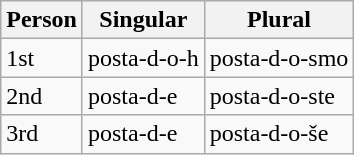<table class="wikitable">
<tr>
<th>Person</th>
<th>Singular</th>
<th>Plural</th>
</tr>
<tr>
<td>1st</td>
<td>posta-d-o-h</td>
<td>posta-d-o-smo</td>
</tr>
<tr>
<td>2nd</td>
<td>posta-d-e</td>
<td>posta-d-o-ste</td>
</tr>
<tr>
<td>3rd</td>
<td>posta-d-e</td>
<td>posta-d-o-še</td>
</tr>
</table>
